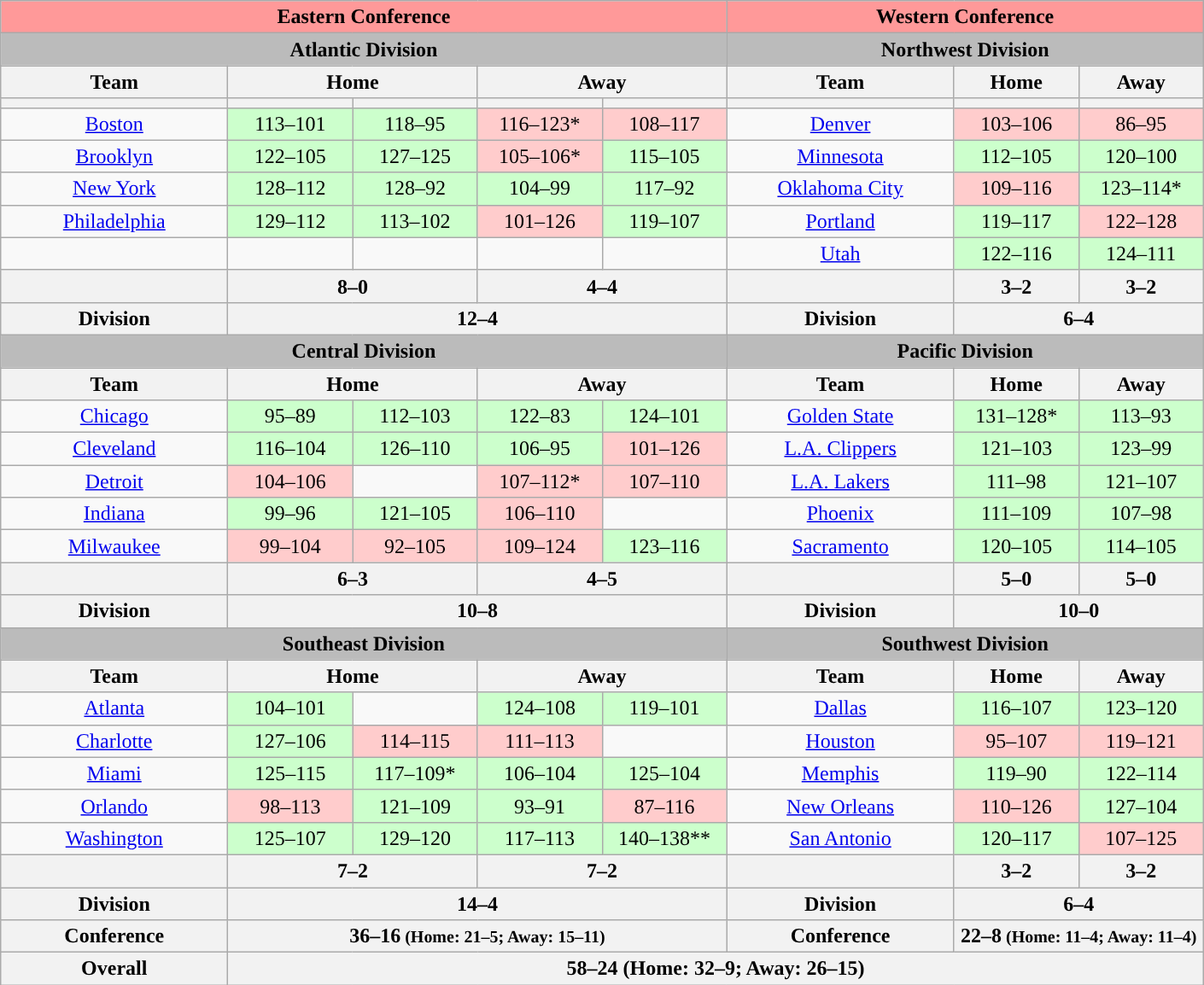<table class="wikitable" style="font-size: 100%; text-align:center;">
<tr>
<th colspan="5" style="background:#FF9999;">Eastern Conference</th>
<th colspan="3" style="background:#FF9999;">Western Conference</th>
</tr>
<tr>
<th colspan="5" style="background:#BBBBBB;">Atlantic Division</th>
<th colspan="3" style="background:#BBBBBB;">Northwest Division</th>
</tr>
<tr>
<th colspan="1">Team</th>
<th colspan="2">Home</th>
<th colspan="2">Away</th>
<th colspan="1">Team</th>
<th colspan="1">Home</th>
<th colspan="1">Away</th>
</tr>
<tr>
<th width=170></th>
<th width=90></th>
<th width=90></th>
<th width=90></th>
<th width=90></th>
<th width=170></th>
<th width=90></th>
<th width=90></th>
</tr>
<tr>
<td><a href='#'>Boston</a></td>
<td style="background:#cfc">113–101</td>
<td style="background:#cfc">118–95</td>
<td style="background:#fcc">116–123*</td>
<td style="background:#fcc">108–117</td>
<td><a href='#'>Denver</a></td>
<td style="background:#fcc">103–106</td>
<td style="background:#fcc">86–95</td>
</tr>
<tr>
<td><a href='#'>Brooklyn</a></td>
<td style="background:#cfc">122–105</td>
<td style="background:#cfc">127–125</td>
<td style="background:#fcc">105–106*</td>
<td style="background:#cfc">115–105</td>
<td><a href='#'>Minnesota</a></td>
<td style="background:#cfc">112–105</td>
<td style="background:#cfc">120–100</td>
</tr>
<tr>
<td><a href='#'>New York</a></td>
<td style="background:#cfc">128–112</td>
<td style="background:#cfc">128–92</td>
<td style="background:#cfc">104–99</td>
<td style="background:#cfc">117–92</td>
<td><a href='#'>Oklahoma City</a></td>
<td style="background:#fcc">109–116</td>
<td style="background:#cfc">123–114*</td>
</tr>
<tr>
<td><a href='#'>Philadelphia</a></td>
<td style="background:#cfc">129–112</td>
<td style="background:#cfc">113–102</td>
<td style="background:#fcc">101–126</td>
<td style="background:#cfc">119–107</td>
<td><a href='#'>Portland</a></td>
<td style="background:#cfc">119–117</td>
<td style="background:#fcc">122–128</td>
</tr>
<tr>
<td></td>
<td></td>
<td></td>
<td></td>
<td></td>
<td><a href='#'>Utah</a></td>
<td style="background:#cfc">122–116</td>
<td style="background:#cfc">124–111</td>
</tr>
<tr>
<th colspan="1"></th>
<th colspan="2">8–0</th>
<th colspan="2">4–4</th>
<th colspan="1"></th>
<th colspan="1">3–2</th>
<th colspan="1">3–2</th>
</tr>
<tr>
<th colspan="1">Division</th>
<th colspan="4">12–4</th>
<th colspan="1">Division</th>
<th colspan="2">6–4</th>
</tr>
<tr>
<th colspan="5" style="background:#BBBBBB;">Central Division</th>
<th colspan="3" style="background:#BBBBBB;">Pacific Division</th>
</tr>
<tr>
<th colspan="1">Team</th>
<th colspan="2">Home</th>
<th colspan="2">Away</th>
<th colspan="1">Team</th>
<th colspan="1">Home</th>
<th colspan="1">Away</th>
</tr>
<tr>
<td><a href='#'>Chicago</a></td>
<td style="background:#cfc">95–89</td>
<td style="background:#cfc">112–103</td>
<td style="background:#cfc">122–83</td>
<td style="background:#cfc">124–101</td>
<td><a href='#'>Golden State</a></td>
<td style="background:#cfc">131–128*</td>
<td style="background:#cfc">113–93</td>
</tr>
<tr>
<td><a href='#'>Cleveland</a></td>
<td style="background:#cfc">116–104</td>
<td style="background:#cfc">126–110</td>
<td style="background:#cfc">106–95</td>
<td style="background:#fcc">101–126</td>
<td><a href='#'>L.A. Clippers</a></td>
<td style="background:#cfc">121–103</td>
<td style="background:#cfc">123–99</td>
</tr>
<tr>
<td><a href='#'>Detroit</a></td>
<td style="background:#fcc">104–106</td>
<td></td>
<td style="background:#fcc">107–112*</td>
<td style="background:#fcc">107–110</td>
<td><a href='#'>L.A. Lakers</a></td>
<td style="background:#cfc">111–98</td>
<td style="background:#cfc">121–107</td>
</tr>
<tr>
<td><a href='#'>Indiana</a></td>
<td style="background:#cfc">99–96</td>
<td style="background:#cfc">121–105</td>
<td style="background:#fcc">106–110</td>
<td></td>
<td><a href='#'>Phoenix</a></td>
<td style="background:#cfc">111–109</td>
<td style="background:#cfc">107–98</td>
</tr>
<tr>
<td><a href='#'>Milwaukee</a></td>
<td style="background:#fcc">99–104</td>
<td style="background:#fcc">92–105</td>
<td style="background:#fcc">109–124</td>
<td style="background:#cfc">123–116</td>
<td><a href='#'>Sacramento</a></td>
<td style="background:#cfc">120–105</td>
<td style="background:#cfc">114–105</td>
</tr>
<tr>
<th colspan="1"></th>
<th colspan="2">6–3</th>
<th colspan="2">4–5</th>
<th colspan="1"></th>
<th colspan="1">5–0</th>
<th colspan="1">5–0</th>
</tr>
<tr>
<th colspan="1">Division</th>
<th colspan="4">10–8</th>
<th colspan="1">Division</th>
<th colspan="2">10–0</th>
</tr>
<tr>
<th colspan="5" style="background:#BBBBBB;">Southeast Division</th>
<th colspan="3" style="background:#BBBBBB;">Southwest Division</th>
</tr>
<tr>
<th colspan="1">Team</th>
<th colspan="2">Home</th>
<th colspan="2">Away</th>
<th colspan="1">Team</th>
<th colspan="1">Home</th>
<th colspan="1">Away</th>
</tr>
<tr>
<td><a href='#'>Atlanta</a></td>
<td style="background:#cfc">104–101</td>
<td></td>
<td style="background:#cfc">124–108</td>
<td style="background:#cfc">119–101</td>
<td><a href='#'>Dallas</a></td>
<td style="background:#cfc">116–107</td>
<td style="background:#cfc">123–120</td>
</tr>
<tr>
<td><a href='#'>Charlotte</a></td>
<td style="background:#cfc">127–106</td>
<td style="background:#fcc">114–115</td>
<td style="background:#fcc">111–113</td>
<td></td>
<td><a href='#'>Houston</a></td>
<td style="background:#fcc">95–107</td>
<td style="background:#fcc">119–121</td>
</tr>
<tr>
<td><a href='#'>Miami</a></td>
<td style="background:#cfc">125–115</td>
<td style="background:#cfc">117–109*</td>
<td style="background:#cfc">106–104</td>
<td style="background:#cfc">125–104</td>
<td><a href='#'>Memphis</a></td>
<td style="background:#cfc">119–90</td>
<td style="background:#cfc">122–114</td>
</tr>
<tr>
<td><a href='#'>Orlando</a></td>
<td style="background:#fcc">98–113</td>
<td style="background:#cfc">121–109</td>
<td style="background:#cfc">93–91</td>
<td style="background:#fcc">87–116</td>
<td><a href='#'>New Orleans</a></td>
<td style="background:#fcc">110–126</td>
<td style="background:#cfc">127–104</td>
</tr>
<tr>
<td><a href='#'>Washington</a></td>
<td style="background:#cfc">125–107</td>
<td style="background:#cfc">129–120</td>
<td style="background:#cfc">117–113</td>
<td style="background:#cfc">140–138**</td>
<td><a href='#'>San Antonio</a></td>
<td style="background:#cfc">120–117</td>
<td style="background:#fcc">107–125</td>
</tr>
<tr>
<th colspan="1"></th>
<th colspan="2">7–2</th>
<th colspan="2">7–2</th>
<th colspan="1"></th>
<th colspan="1">3–2</th>
<th colspan="1">3–2</th>
</tr>
<tr>
<th colspan="1">Division</th>
<th colspan="4">14–4</th>
<th colspan="1">Division</th>
<th colspan="2">6–4</th>
</tr>
<tr>
<th colspan="1">Conference</th>
<th colspan="4">36–16<small> (Home: 21–5; Away: 15–11)</small></th>
<th colspan="1">Conference</th>
<th colspan="2">22–8<small> (Home: 11–4; Away: 11–4)</small></th>
</tr>
<tr>
<th colspan="1">Overall</th>
<th colspan="7">58–24 (Home: 32–9;  Away: 26–15)</th>
</tr>
</table>
